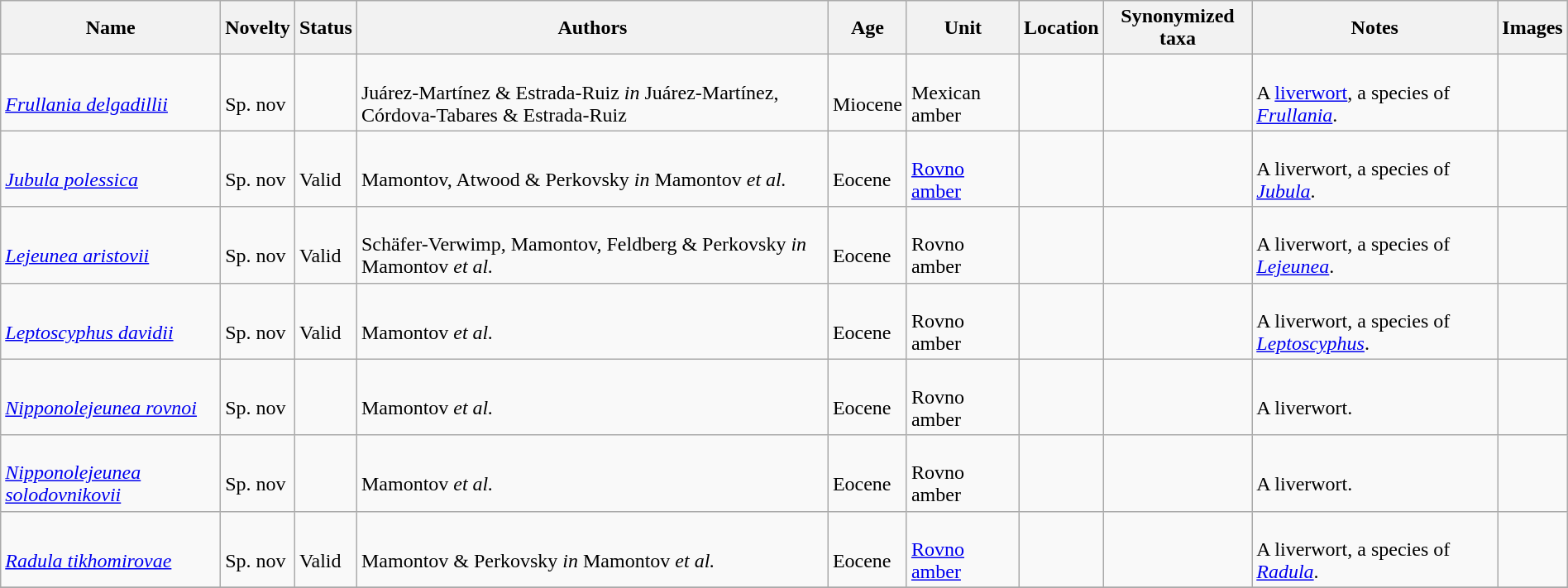<table class="wikitable sortable" align="center" width="100%">
<tr>
<th>Name</th>
<th>Novelty</th>
<th>Status</th>
<th>Authors</th>
<th>Age</th>
<th>Unit</th>
<th>Location</th>
<th>Synonymized taxa</th>
<th>Notes</th>
<th>Images</th>
</tr>
<tr>
<td><br><em><a href='#'>Frullania delgadillii</a></em></td>
<td><br>Sp. nov</td>
<td></td>
<td><br>Juárez-Martínez & Estrada-Ruiz <em>in</em> Juárez-Martínez, Córdova-Tabares & Estrada-Ruiz</td>
<td><br>Miocene</td>
<td><br>Mexican amber</td>
<td><br></td>
<td></td>
<td><br>A <a href='#'>liverwort</a>, a species of <em><a href='#'>Frullania</a></em>.</td>
<td></td>
</tr>
<tr>
<td><br><em><a href='#'>Jubula polessica</a></em></td>
<td><br>Sp. nov</td>
<td><br>Valid</td>
<td><br>Mamontov, Atwood & Perkovsky <em>in</em> Mamontov <em>et al.</em></td>
<td><br>Eocene</td>
<td><br><a href='#'>Rovno amber</a></td>
<td><br></td>
<td></td>
<td><br>A liverwort, a species of <em><a href='#'>Jubula</a></em>.</td>
<td></td>
</tr>
<tr>
<td><br><em><a href='#'>Lejeunea aristovii</a></em></td>
<td><br>Sp. nov</td>
<td><br>Valid</td>
<td><br>Schäfer-Verwimp, Mamontov, Feldberg & Perkovsky <em>in</em> Mamontov <em>et al.</em></td>
<td><br>Eocene</td>
<td><br>Rovno amber</td>
<td><br></td>
<td></td>
<td><br>A liverwort, a species of <em><a href='#'>Lejeunea</a></em>.</td>
<td></td>
</tr>
<tr>
<td><br><em><a href='#'>Leptoscyphus davidii</a></em></td>
<td><br>Sp. nov</td>
<td><br>Valid</td>
<td><br>Mamontov <em>et al.</em></td>
<td><br>Eocene</td>
<td><br>Rovno amber</td>
<td><br></td>
<td></td>
<td><br>A liverwort, a species of <em><a href='#'>Leptoscyphus</a></em>.</td>
<td></td>
</tr>
<tr>
<td><br><em><a href='#'>Nipponolejeunea rovnoi</a></em></td>
<td><br>Sp. nov</td>
<td></td>
<td><br>Mamontov <em>et al.</em></td>
<td><br>Eocene</td>
<td><br>Rovno amber</td>
<td><br></td>
<td></td>
<td><br>A liverwort.</td>
<td></td>
</tr>
<tr>
<td><br><em><a href='#'>Nipponolejeunea solodovnikovii</a></em></td>
<td><br>Sp. nov</td>
<td></td>
<td><br>Mamontov <em>et al.</em></td>
<td><br>Eocene</td>
<td><br>Rovno amber</td>
<td><br></td>
<td></td>
<td><br>A liverwort.</td>
<td></td>
</tr>
<tr>
<td><br><em><a href='#'>Radula tikhomirovae</a></em></td>
<td><br>Sp. nov</td>
<td><br>Valid</td>
<td><br>Mamontov & Perkovsky <em>in</em> Mamontov <em>et al.</em></td>
<td><br>Eocene</td>
<td><br><a href='#'>Rovno amber</a></td>
<td><br></td>
<td></td>
<td><br>A liverwort, a species of <em><a href='#'>Radula</a></em>.</td>
<td></td>
</tr>
<tr>
</tr>
</table>
